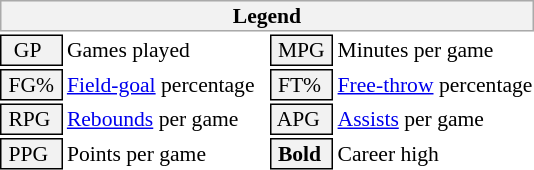<table class="toccolours" style="font-size: 90%; white-space: nowrap;">
<tr>
<th colspan="6" style="background:#f2f2f2; border:1px solid #aaa;">Legend</th>
</tr>
<tr>
<td style="background:#f2f2f2; border:1px solid black;">  GP</td>
<td>Games played</td>
<td style="background:#f2f2f2; border:1px solid black;"> MPG </td>
<td>Minutes per game</td>
</tr>
<tr>
<td style="background:#f2f2f2; border:1px solid black;"> FG% </td>
<td style="padding-right: 8px"><a href='#'>Field-goal</a> percentage</td>
<td style="background:#f2f2f2; border:1px solid black;"> FT% </td>
<td><a href='#'>Free-throw</a> percentage</td>
</tr>
<tr>
<td style="background:#f2f2f2; border:1px solid black;"> RPG </td>
<td><a href='#'>Rebounds</a> per game</td>
<td style="background:#f2f2f2; border:1px solid black;"> APG </td>
<td><a href='#'>Assists</a> per game</td>
</tr>
<tr>
<td style="background:#f2f2f2; border:1px solid black;"> PPG </td>
<td>Points per game</td>
<td style="background-color: #F2F2F2; border: 1px solid black"> <strong>Bold</strong> </td>
<td>Career high</td>
</tr>
</table>
